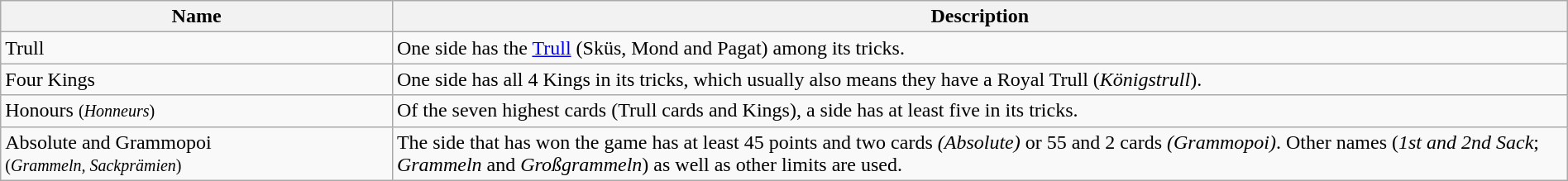<table class="wikitable float-left" width="100%">
<tr>
<th width="25%">Name</th>
<th width="75%">Description</th>
</tr>
<tr>
<td>Trull</td>
<td>One side has the  <a href='#'>Trull</a> (Sküs, Mond and Pagat) among its tricks.</td>
</tr>
<tr>
<td>Four Kings</td>
<td>One side has all 4 Kings in its tricks, which usually also means they have a Royal Trull (<em>Königstrull</em>).</td>
</tr>
<tr>
<td>Honours <small>(<em>Honneurs</em>)</small></td>
<td>Of the seven highest cards (Trull cards and Kings), a side has at least five in its tricks.</td>
</tr>
<tr>
<td>Absolute and Grammopoi<br><small>(<em>Grammeln, Sackprämien</em>)</small></td>
<td>The side that has won the game has at least 45 points and two cards <em>(Absolute)</em> or 55 and 2 cards <em>(Grammopoi)</em>. Other names (<em>1st and 2nd Sack</em>; <em>Grammeln</em> and <em>Großgrammeln</em>) as well as other limits are used.</td>
</tr>
</table>
